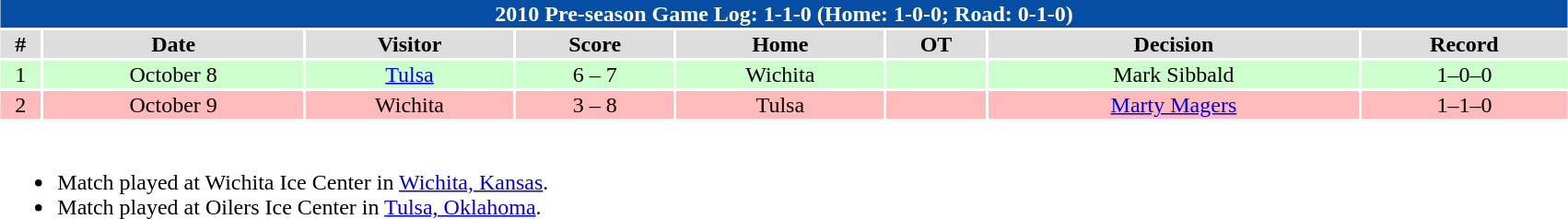<table class="toccolours collapsible collapsed"  style="width:90%; clear:both; margin:1.5em auto; text-align:center;">
<tr>
<th colspan=9 style="background:#054EA4; color:white">2010 Pre-season Game Log: 1-1-0 (Home: 1-0-0; Road: 0-1-0)</th>
</tr>
<tr style="text-align:center; background:#ddd;">
<th>#</th>
<th>Date</th>
<th>Visitor</th>
<th>Score</th>
<th>Home</th>
<th>OT</th>
<th>Decision</th>
<th>Record</th>
</tr>
<tr style="text-align:center; background:#cfc;">
<td>1</td>
<td>October 8</td>
<td><a href='#'>Tulsa</a></td>
<td>6 – 7</td>
<td>Wichita </td>
<td></td>
<td>Mark Sibbald</td>
<td>1–0–0</td>
</tr>
<tr style="text-align:center; background:#fbb;">
<td>2</td>
<td>October 9</td>
<td>Wichita</td>
<td>3 – 8</td>
<td>Tulsa </td>
<td></td>
<td><a href='#'>Marty Magers</a></td>
<td>1–1–0</td>
</tr>
<tr>
<td colspan="9" style="text-align:left;"><br><ul><li> Match played at Wichita Ice Center in <a href='#'>Wichita, Kansas</a>.</li><li> Match played at Oilers Ice Center in <a href='#'>Tulsa, Oklahoma</a>.</li></ul></td>
</tr>
</table>
